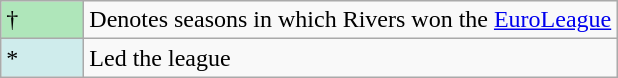<table class="wikitable">
<tr>
<td style="background:#AFE6BA; width:3em;">†</td>
<td>Denotes seasons in which Rivers won the <a href='#'>EuroLeague</a></td>
</tr>
<tr>
<td style="background:#CFECEC; width:1em">*</td>
<td>Led the league</td>
</tr>
</table>
